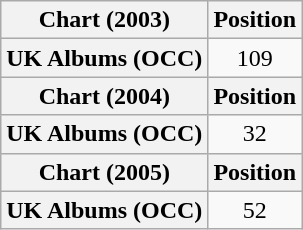<table class="wikitable plainrowheaders" style="text-align:center;">
<tr>
<th>Chart (2003)</th>
<th>Position</th>
</tr>
<tr>
<th scope="row">UK Albums (OCC)</th>
<td>109</td>
</tr>
<tr>
<th>Chart (2004)</th>
<th>Position</th>
</tr>
<tr>
<th scope="row">UK Albums (OCC)</th>
<td>32</td>
</tr>
<tr>
<th>Chart (2005)</th>
<th>Position</th>
</tr>
<tr>
<th scope="row">UK Albums (OCC)</th>
<td>52</td>
</tr>
</table>
